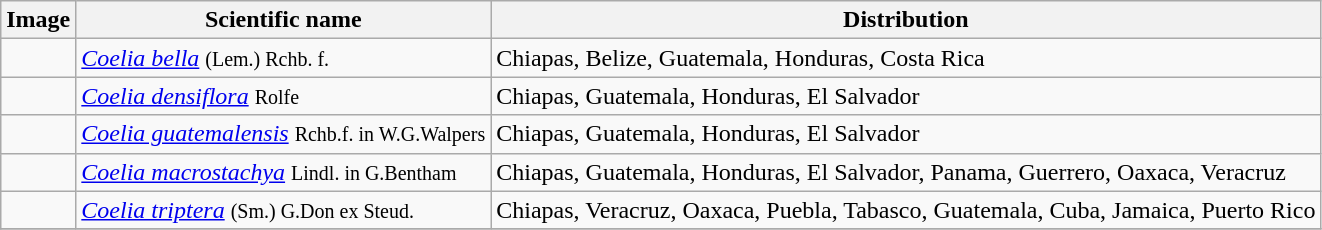<table class="wikitable">
<tr>
<th>Image</th>
<th>Scientific name</th>
<th>Distribution</th>
</tr>
<tr>
<td></td>
<td><em><a href='#'>Coelia bella</a></em> <small>(Lem.) Rchb. f.</small></td>
<td>Chiapas, Belize, Guatemala, Honduras, Costa Rica</td>
</tr>
<tr>
<td></td>
<td><em><a href='#'>Coelia densiflora</a></em> <small>Rolfe</small></td>
<td>Chiapas, Guatemala, Honduras, El Salvador</td>
</tr>
<tr>
<td></td>
<td><em><a href='#'>Coelia guatemalensis</a></em> <small>Rchb.f. in W.G.Walpers</small></td>
<td>Chiapas, Guatemala, Honduras, El Salvador</td>
</tr>
<tr>
<td></td>
<td><em><a href='#'>Coelia macrostachya</a></em> <small>Lindl. in G.Bentham</small></td>
<td>Chiapas, Guatemala, Honduras, El Salvador, Panama, Guerrero, Oaxaca, Veracruz</td>
</tr>
<tr>
<td></td>
<td><em><a href='#'>Coelia triptera</a></em> <small>(Sm.) G.Don ex Steud.</small></td>
<td>Chiapas, Veracruz, Oaxaca, Puebla, Tabasco, Guatemala, Cuba, Jamaica, Puerto Rico</td>
</tr>
<tr>
</tr>
</table>
